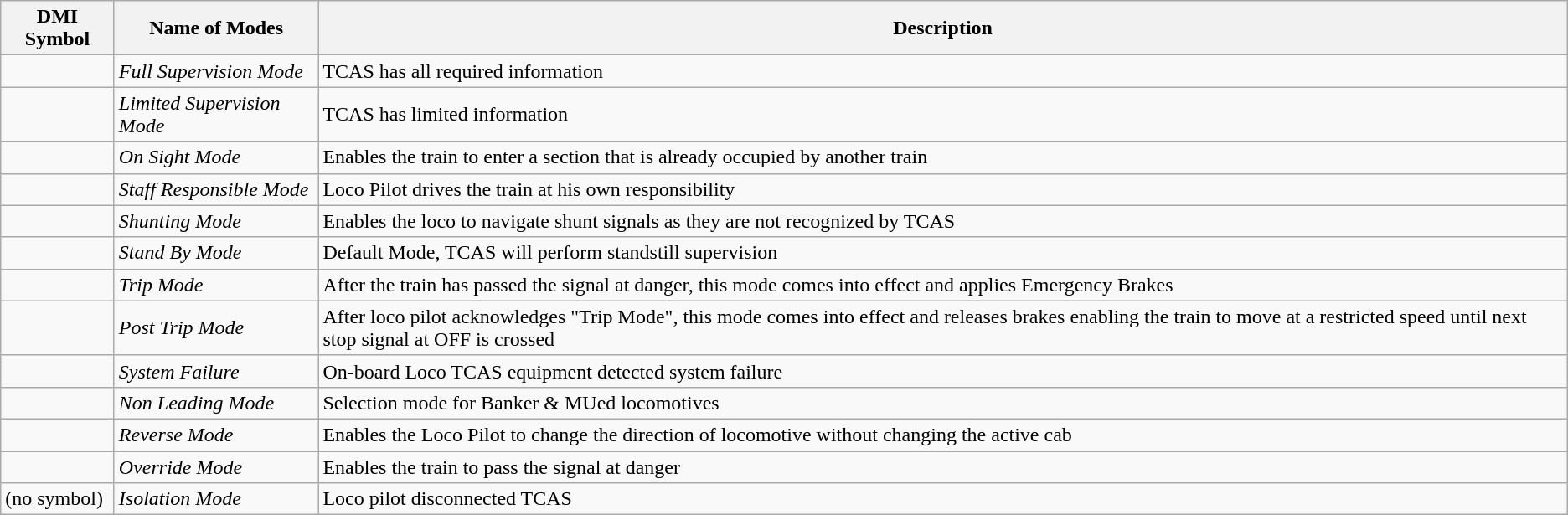<table class="wikitable">
<tr class="hintergrundfarbe6">
<th>DMI Symbol</th>
<th>Name  of Modes</th>
<th>Description</th>
</tr>
<tr>
<td></td>
<td><em>Full Supervision Mode</em></td>
<td>TCAS has all required information</td>
</tr>
<tr>
<td></td>
<td><em>Limited Supervision Mode</em></td>
<td>TCAS has limited information</td>
</tr>
<tr>
<td></td>
<td><em>On Sight Mode</em></td>
<td>Enables the train to enter a section that is already occupied by another train</td>
</tr>
<tr>
<td></td>
<td><em>Staff Responsible Mode</em></td>
<td>Loco Pilot drives the train at his own responsibility</td>
</tr>
<tr>
<td></td>
<td><em>Shunting Mode</em></td>
<td>Enables the loco to navigate shunt signals as they are not recognized by TCAS</td>
</tr>
<tr>
<td></td>
<td><em>Stand By Mode</em></td>
<td>Default Mode, TCAS will perform standstill supervision</td>
</tr>
<tr>
<td></td>
<td><em>Trip Mode</em></td>
<td>After the train has passed the signal at danger, this mode comes into effect and applies Emergency Brakes</td>
</tr>
<tr>
<td></td>
<td><em>Post Trip Mode</em></td>
<td>After loco pilot acknowledges "Trip Mode", this mode comes into effect and releases brakes enabling the train to move at a restricted speed until next stop signal at OFF is crossed</td>
</tr>
<tr>
<td></td>
<td><em>System Failure</em></td>
<td>On-board Loco TCAS equipment detected system failure</td>
</tr>
<tr>
<td></td>
<td><em>Non Leading Mode</em></td>
<td>Selection mode for Banker & MUed  locomotives</td>
</tr>
<tr>
<td></td>
<td><em>Reverse Mode</em></td>
<td>Enables the Loco Pilot to change the direction of locomotive without changing the active cab</td>
</tr>
<tr>
<td></td>
<td><em>Override Mode</em></td>
<td>Enables the train to pass the signal at danger</td>
</tr>
<tr>
<td>(no symbol)</td>
<td><em>Isolation Mode</em></td>
<td>Loco pilot disconnected TCAS</td>
</tr>
</table>
